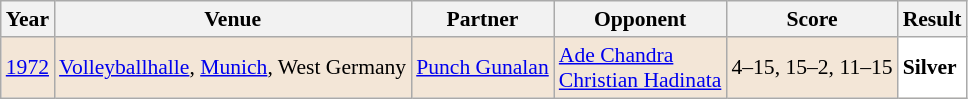<table class="sortable wikitable" style="font-size: 90%;">
<tr>
<th>Year</th>
<th>Venue</th>
<th>Partner</th>
<th>Opponent</th>
<th>Score</th>
<th>Result</th>
</tr>
<tr style="background:#F3E6D7">
<td align="center"><a href='#'>1972</a></td>
<td align="left"><a href='#'>Volleyballhalle</a>, <a href='#'>Munich</a>, West Germany</td>
<td align="left"> <a href='#'>Punch Gunalan</a></td>
<td align="left"> <a href='#'>Ade Chandra</a><br> <a href='#'>Christian Hadinata</a></td>
<td align="left">4–15, 15–2, 11–15</td>
<td style="text-align:left; background:white"> <strong>Silver</strong></td>
</tr>
</table>
